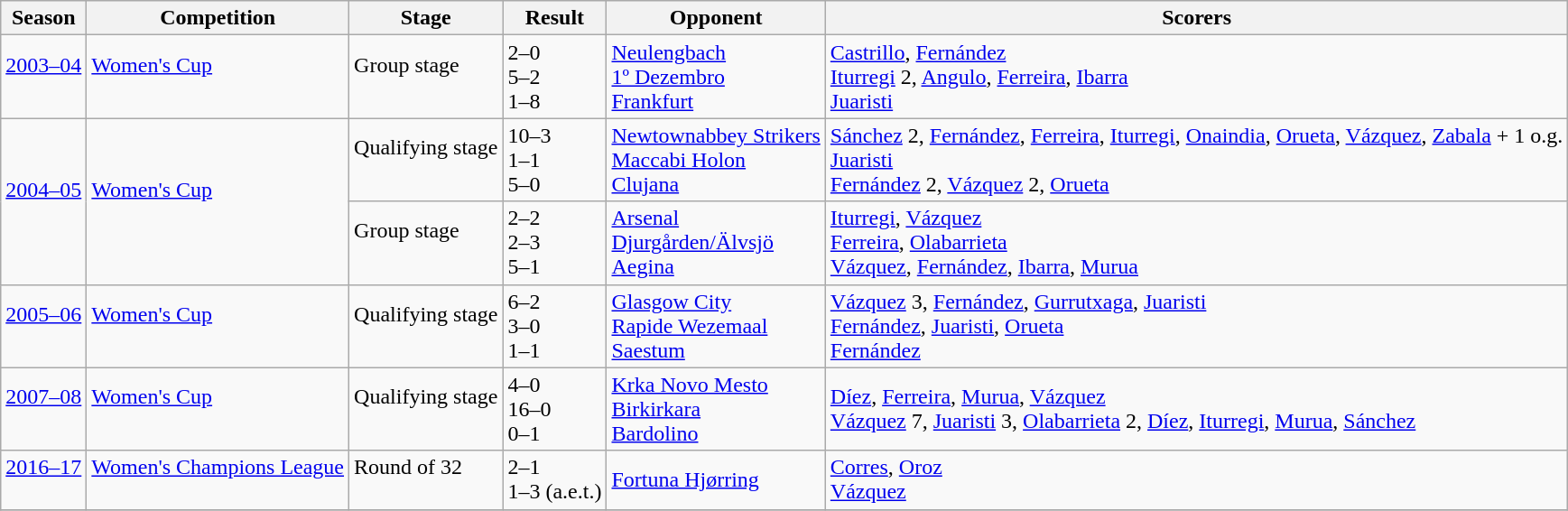<table class="wikitable">
<tr>
<th>Season</th>
<th>Competition</th>
<th>Stage</th>
<th>Result</th>
<th>Opponent</th>
<th>Scorers</th>
</tr>
<tr>
<td><a href='#'>2003–04</a><br><br></td>
<td><a href='#'>Women's Cup</a><br><br></td>
<td>Group stage<br><br></td>
<td>2–0<br>5–2<br>1–8</td>
<td> <a href='#'>Neulengbach</a><br> <a href='#'>1º Dezembro</a><br> <a href='#'>Frankfurt</a></td>
<td><a href='#'>Castrillo</a>, <a href='#'>Fernández</a><br><a href='#'>Iturregi</a> 2, <a href='#'>Angulo</a>, <a href='#'>Ferreira</a>, <a href='#'>Ibarra</a><br><a href='#'>Juaristi</a></td>
</tr>
<tr>
<td rowspan="2"><a href='#'>2004–05</a><br><br></td>
<td rowspan="2"><a href='#'>Women's Cup</a><br><br></td>
<td>Qualifying stage<br><br></td>
<td>10–3<br>1–1<br>5–0</td>
<td> <a href='#'>Newtownabbey Strikers</a><br> <a href='#'>Maccabi Holon</a><br> <a href='#'>Clujana</a></td>
<td><a href='#'>Sánchez</a> 2, <a href='#'>Fernández</a>, <a href='#'>Ferreira</a>, <a href='#'>Iturregi</a>, <a href='#'>Onaindia</a>, <a href='#'>Orueta</a>, <a href='#'>Vázquez</a>, <a href='#'>Zabala</a> + 1 o.g.<br><a href='#'>Juaristi</a><br><a href='#'>Fernández</a> 2, <a href='#'>Vázquez</a> 2, <a href='#'>Orueta</a></td>
</tr>
<tr>
<td>Group stage<br><br></td>
<td>2–2<br>2–3<br>5–1</td>
<td> <a href='#'>Arsenal</a><br> <a href='#'>Djurgården/Älvsjö</a><br> <a href='#'>Aegina</a></td>
<td><a href='#'>Iturregi</a>, <a href='#'>Vázquez</a><br><a href='#'>Ferreira</a>, <a href='#'>Olabarrieta</a><br><a href='#'>Vázquez</a>, <a href='#'>Fernández</a>, <a href='#'>Ibarra</a>, <a href='#'>Murua</a></td>
</tr>
<tr>
<td><a href='#'>2005–06</a><br><br></td>
<td><a href='#'>Women's Cup</a><br><br></td>
<td>Qualifying stage<br><br></td>
<td>6–2<br>3–0<br>1–1</td>
<td> <a href='#'>Glasgow City</a><br> <a href='#'>Rapide Wezemaal</a><br> <a href='#'>Saestum</a></td>
<td><a href='#'>Vázquez</a> 3, <a href='#'>Fernández</a>, <a href='#'>Gurrutxaga</a>, <a href='#'>Juaristi</a><br><a href='#'>Fernández</a>, <a href='#'>Juaristi</a>, <a href='#'>Orueta</a><br><a href='#'>Fernández</a></td>
</tr>
<tr>
<td><a href='#'>2007–08</a><br><br></td>
<td><a href='#'>Women's Cup</a><br><br></td>
<td>Qualifying stage<br><br></td>
<td>4–0<br>16–0<br>0–1</td>
<td> <a href='#'>Krka Novo Mesto</a><br> <a href='#'>Birkirkara</a><br> <a href='#'>Bardolino</a></td>
<td><a href='#'>Díez</a>, <a href='#'>Ferreira</a>, <a href='#'>Murua</a>, <a href='#'>Vázquez</a><br><a href='#'>Vázquez</a> 7, <a href='#'>Juaristi</a> 3, <a href='#'>Olabarrieta</a> 2, <a href='#'>Díez</a>, <a href='#'>Iturregi</a>, <a href='#'>Murua</a>, <a href='#'>Sánchez</a><br></td>
</tr>
<tr>
<td><a href='#'>2016–17</a><br><br></td>
<td><a href='#'>Women's Champions League</a><br><br></td>
<td>Round of 32<br><br></td>
<td>2–1<br>1–3 (a.e.t.)</td>
<td> <a href='#'>Fortuna Hjørring</a></td>
<td><a href='#'>Corres</a>, <a href='#'>Oroz</a><br> <a href='#'>Vázquez</a><br></td>
</tr>
<tr>
</tr>
</table>
